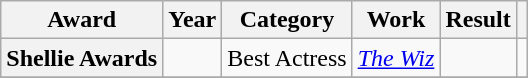<table class="wikitable sortable plainrowheaders">
<tr>
<th scope="col">Award</th>
<th scope="col">Year</th>
<th scope="col">Category</th>
<th scope="col">Work</th>
<th scope="col">Result</th>
<th scope="col" class="unsortable"></th>
</tr>
<tr>
<th scope="row" rowspan="1">Shellie Awards</th>
<td></td>
<td>Best Actress</td>
<td><em><a href='#'>The Wiz</a></em></td>
<td></td>
<td></td>
</tr>
<tr>
</tr>
</table>
